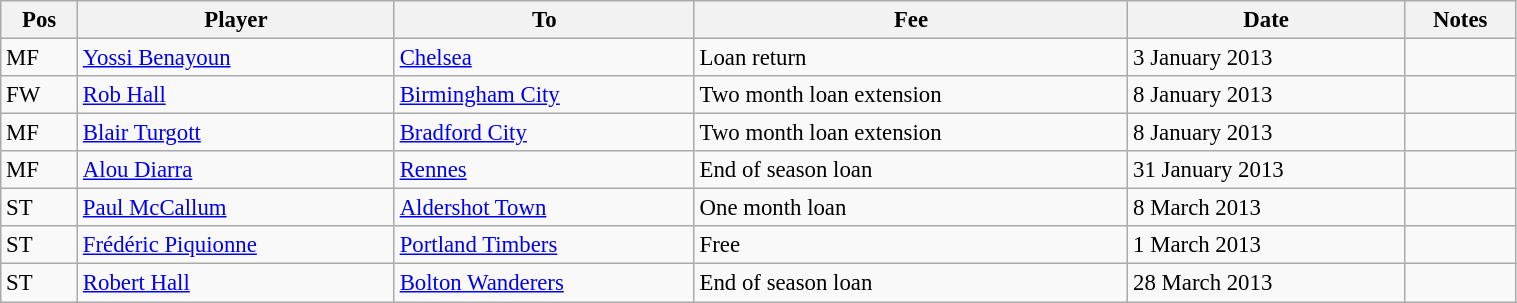<table class="wikitable" style="width:80%; text-align:center; font-size:95%; text-align:left;">
<tr>
<th>Pos</th>
<th>Player</th>
<th>To</th>
<th>Fee</th>
<th>Date</th>
<th>Notes</th>
</tr>
<tr>
<td>MF</td>
<td> <a href='#'>Yossi Benayoun</a></td>
<td> <a href='#'>Chelsea</a></td>
<td>Loan return</td>
<td>3 January 2013</td>
<td></td>
</tr>
<tr>
<td>FW</td>
<td> <a href='#'>Rob Hall</a></td>
<td> <a href='#'>Birmingham City</a></td>
<td>Two month loan extension</td>
<td>8 January 2013</td>
<td></td>
</tr>
<tr>
<td>MF</td>
<td> <a href='#'>Blair Turgott</a></td>
<td> <a href='#'>Bradford City</a></td>
<td>Two month loan extension</td>
<td>8 January 2013</td>
<td></td>
</tr>
<tr>
<td>MF</td>
<td> <a href='#'>Alou Diarra</a></td>
<td> <a href='#'>Rennes</a></td>
<td>End of season loan</td>
<td>31 January 2013</td>
<td></td>
</tr>
<tr>
<td>ST</td>
<td> <a href='#'>Paul McCallum</a></td>
<td> <a href='#'>Aldershot Town</a></td>
<td>One month loan</td>
<td>8 March 2013</td>
<td></td>
</tr>
<tr>
<td>ST</td>
<td> <a href='#'>Frédéric Piquionne</a></td>
<td> <a href='#'>Portland Timbers</a></td>
<td>Free</td>
<td>1 March 2013</td>
<td></td>
</tr>
<tr>
<td>ST</td>
<td> <a href='#'>Robert Hall</a></td>
<td> <a href='#'>Bolton Wanderers</a></td>
<td>End of season loan</td>
<td>28 March 2013</td>
<td></td>
</tr>
</table>
